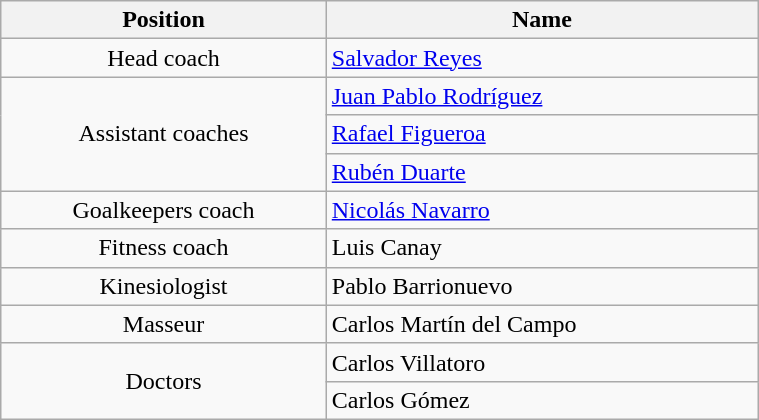<table class="wikitable" style="text-align:center; font-size:100%; width:40%">
<tr>
<th>Position</th>
<th>Name</th>
</tr>
<tr>
<td>Head coach</td>
<td align=left> <a href='#'>Salvador Reyes</a></td>
</tr>
<tr>
<td rowspan=3>Assistant coaches</td>
<td align=left> <a href='#'>Juan Pablo Rodríguez</a></td>
</tr>
<tr>
<td align=left> <a href='#'>Rafael Figueroa</a></td>
</tr>
<tr>
<td align=left> <a href='#'>Rubén Duarte</a></td>
</tr>
<tr>
<td>Goalkeepers coach</td>
<td align=left> <a href='#'>Nicolás Navarro</a></td>
</tr>
<tr>
<td>Fitness coach</td>
<td align=left> Luis Canay</td>
</tr>
<tr>
<td>Kinesiologist</td>
<td align=left> Pablo Barrionuevo</td>
</tr>
<tr>
<td>Masseur</td>
<td align=left> Carlos Martín del Campo</td>
</tr>
<tr>
<td rowspan=2>Doctors</td>
<td align=left> Carlos Villatoro</td>
</tr>
<tr>
<td align=left> Carlos Gómez</td>
</tr>
</table>
